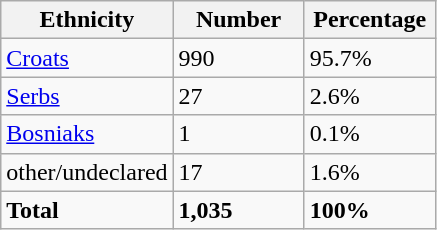<table class="wikitable">
<tr>
<th width="100px">Ethnicity</th>
<th width="80px">Number</th>
<th width="80px">Percentage</th>
</tr>
<tr>
<td><a href='#'>Croats</a></td>
<td>990</td>
<td>95.7%</td>
</tr>
<tr>
<td><a href='#'>Serbs</a></td>
<td>27</td>
<td>2.6%</td>
</tr>
<tr>
<td><a href='#'>Bosniaks</a></td>
<td>1</td>
<td>0.1%</td>
</tr>
<tr>
<td>other/undeclared</td>
<td>17</td>
<td>1.6%</td>
</tr>
<tr>
<td><strong>Total</strong></td>
<td><strong>1,035</strong></td>
<td><strong>100%</strong></td>
</tr>
</table>
